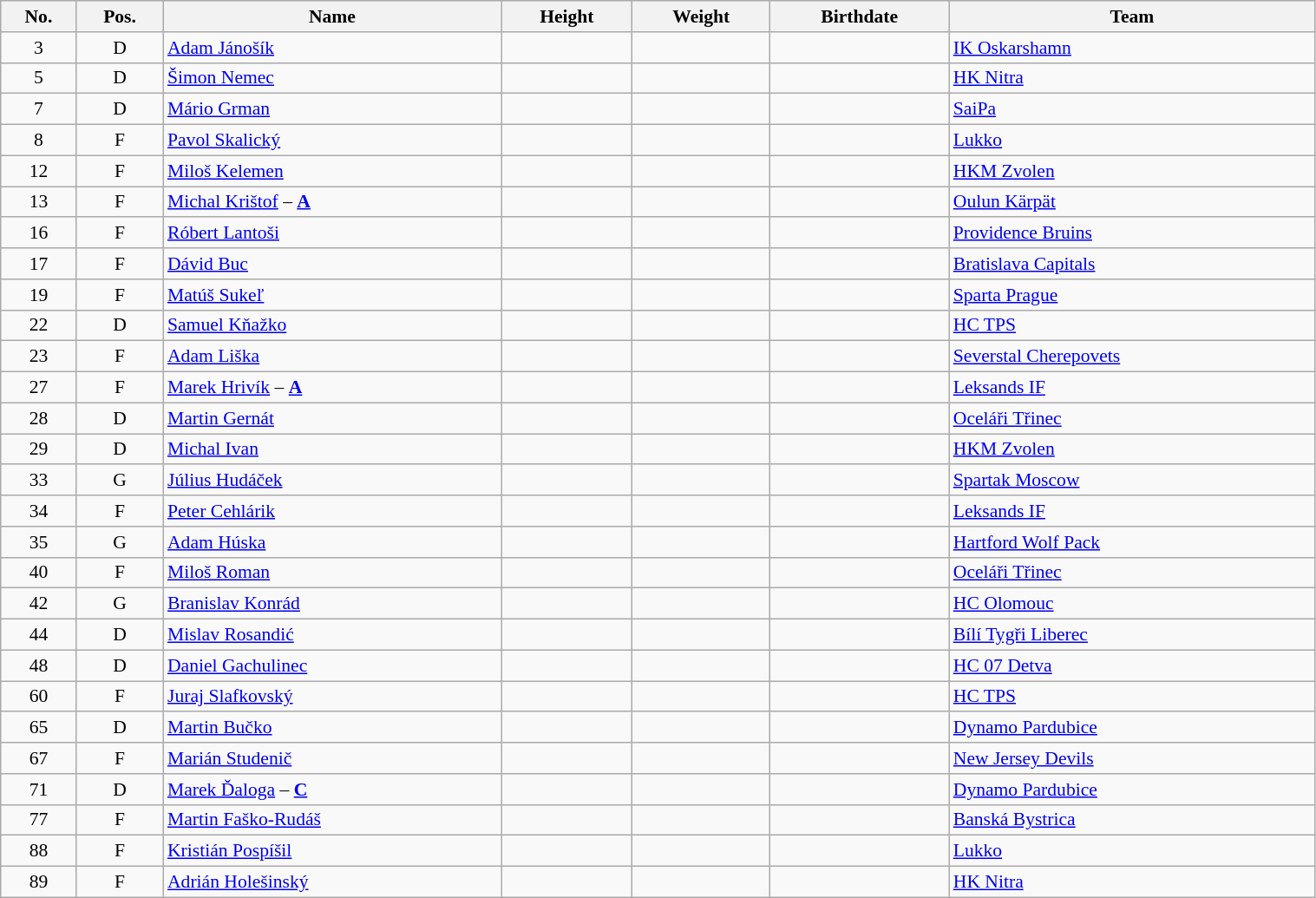<table width="80%" class="wikitable sortable" style="font-size: 90%; text-align: center;">
<tr>
<th>No.</th>
<th>Pos.</th>
<th>Name</th>
<th>Height</th>
<th>Weight</th>
<th>Birthdate</th>
<th>Team</th>
</tr>
<tr>
<td>3</td>
<td>D</td>
<td align=left><a href='#'>Adam Jánošík</a></td>
<td></td>
<td></td>
<td></td>
<td style="text-align:left;"> <a href='#'>IK Oskarshamn</a></td>
</tr>
<tr>
<td>5</td>
<td>D</td>
<td align=left><a href='#'>Šimon Nemec</a></td>
<td></td>
<td></td>
<td></td>
<td style="text-align:left;"> <a href='#'>HK Nitra</a></td>
</tr>
<tr>
<td>7</td>
<td>D</td>
<td align=left><a href='#'>Mário Grman</a></td>
<td></td>
<td></td>
<td></td>
<td style="text-align:left;"> <a href='#'>SaiPa</a></td>
</tr>
<tr>
<td>8</td>
<td>F</td>
<td align=left><a href='#'>Pavol Skalický</a></td>
<td></td>
<td></td>
<td></td>
<td style="text-align:left;"> <a href='#'>Lukko</a></td>
</tr>
<tr>
<td>12</td>
<td>F</td>
<td align=left><a href='#'>Miloš Kelemen</a></td>
<td></td>
<td></td>
<td></td>
<td style="text-align:left;"> <a href='#'>HKM Zvolen</a></td>
</tr>
<tr>
<td>13</td>
<td>F</td>
<td align=left><a href='#'>Michal Krištof</a> – <strong><a href='#'>A</a></strong></td>
<td></td>
<td></td>
<td></td>
<td style="text-align:left;"> <a href='#'>Oulun Kärpät</a></td>
</tr>
<tr>
<td>16</td>
<td>F</td>
<td align=left><a href='#'>Róbert Lantoši</a></td>
<td></td>
<td></td>
<td></td>
<td style="text-align:left;"> <a href='#'>Providence Bruins</a></td>
</tr>
<tr>
<td>17</td>
<td>F</td>
<td align=left><a href='#'>Dávid Buc</a></td>
<td></td>
<td></td>
<td></td>
<td style="text-align:left;"> <a href='#'>Bratislava Capitals</a></td>
</tr>
<tr>
<td>19</td>
<td>F</td>
<td align=left><a href='#'>Matúš Sukeľ</a></td>
<td></td>
<td></td>
<td></td>
<td style="text-align:left;"> <a href='#'>Sparta Prague</a></td>
</tr>
<tr>
<td>22</td>
<td>D</td>
<td align=left><a href='#'>Samuel Kňažko</a></td>
<td></td>
<td></td>
<td></td>
<td style="text-align:left;"> <a href='#'>HC TPS</a></td>
</tr>
<tr>
<td>23</td>
<td>F</td>
<td align=left><a href='#'>Adam Liška</a></td>
<td></td>
<td></td>
<td></td>
<td style="text-align:left;"> <a href='#'>Severstal Cherepovets</a></td>
</tr>
<tr>
<td>27</td>
<td>F</td>
<td align=left><a href='#'>Marek Hrivík</a> – <strong><a href='#'>A</a></strong></td>
<td></td>
<td></td>
<td></td>
<td style="text-align:left;"> <a href='#'>Leksands IF</a></td>
</tr>
<tr>
<td>28</td>
<td>D</td>
<td align=left><a href='#'>Martin Gernát</a></td>
<td></td>
<td></td>
<td></td>
<td style="text-align:left;"> <a href='#'>Oceláři Třinec</a></td>
</tr>
<tr>
<td>29</td>
<td>D</td>
<td align=left><a href='#'>Michal Ivan</a></td>
<td></td>
<td></td>
<td></td>
<td style="text-align:left;"> <a href='#'>HKM Zvolen</a></td>
</tr>
<tr>
<td>33</td>
<td>G</td>
<td align=left><a href='#'>Július Hudáček</a></td>
<td></td>
<td></td>
<td></td>
<td style="text-align:left;"> <a href='#'>Spartak Moscow</a></td>
</tr>
<tr>
<td>34</td>
<td>F</td>
<td align=left><a href='#'>Peter Cehlárik</a></td>
<td></td>
<td></td>
<td></td>
<td style="text-align:left;"> <a href='#'>Leksands IF</a></td>
</tr>
<tr>
<td>35</td>
<td>G</td>
<td align=left><a href='#'>Adam Húska</a></td>
<td></td>
<td></td>
<td></td>
<td style="text-align:left;"> <a href='#'>Hartford Wolf Pack</a></td>
</tr>
<tr>
<td>40</td>
<td>F</td>
<td align=left><a href='#'>Miloš Roman</a></td>
<td></td>
<td></td>
<td></td>
<td style="text-align:left;"> <a href='#'>Oceláři Třinec</a></td>
</tr>
<tr>
<td>42</td>
<td>G</td>
<td align=left><a href='#'>Branislav Konrád</a></td>
<td></td>
<td></td>
<td></td>
<td style="text-align:left;"> <a href='#'>HC Olomouc</a></td>
</tr>
<tr>
<td>44</td>
<td>D</td>
<td align=left><a href='#'>Mislav Rosandić</a></td>
<td></td>
<td></td>
<td></td>
<td style="text-align:left;"> <a href='#'>Bílí Tygři Liberec</a></td>
</tr>
<tr>
<td>48</td>
<td>D</td>
<td align=left><a href='#'>Daniel Gachulinec</a></td>
<td></td>
<td></td>
<td></td>
<td style="text-align:left;"> <a href='#'>HC 07 Detva</a></td>
</tr>
<tr>
<td>60</td>
<td>F</td>
<td align=left><a href='#'>Juraj Slafkovský</a></td>
<td></td>
<td></td>
<td></td>
<td style="text-align:left;"> <a href='#'>HC TPS</a></td>
</tr>
<tr>
<td>65</td>
<td>D</td>
<td align=left><a href='#'>Martin Bučko</a></td>
<td></td>
<td></td>
<td></td>
<td style="text-align:left;"> <a href='#'>Dynamo Pardubice</a></td>
</tr>
<tr>
<td>67</td>
<td>F</td>
<td align=left><a href='#'>Marián Studenič</a></td>
<td></td>
<td></td>
<td></td>
<td style="text-align:left;"> <a href='#'>New Jersey Devils</a></td>
</tr>
<tr>
<td>71</td>
<td>D</td>
<td align=left><a href='#'>Marek Ďaloga</a> – <strong><a href='#'>C</a></strong></td>
<td></td>
<td></td>
<td></td>
<td style="text-align:left;"> <a href='#'>Dynamo Pardubice</a></td>
</tr>
<tr>
<td>77</td>
<td>F</td>
<td align=left><a href='#'>Martin Faško-Rudáš</a></td>
<td></td>
<td></td>
<td></td>
<td style="text-align:left;"> <a href='#'>Banská Bystrica</a></td>
</tr>
<tr>
<td>88</td>
<td>F</td>
<td align=left><a href='#'>Kristián Pospíšil</a></td>
<td></td>
<td></td>
<td></td>
<td style="text-align:left;"> <a href='#'>Lukko</a></td>
</tr>
<tr>
<td>89</td>
<td>F</td>
<td align=left><a href='#'>Adrián Holešinský</a></td>
<td></td>
<td></td>
<td></td>
<td style="text-align:left;"> <a href='#'>HK Nitra</a></td>
</tr>
</table>
